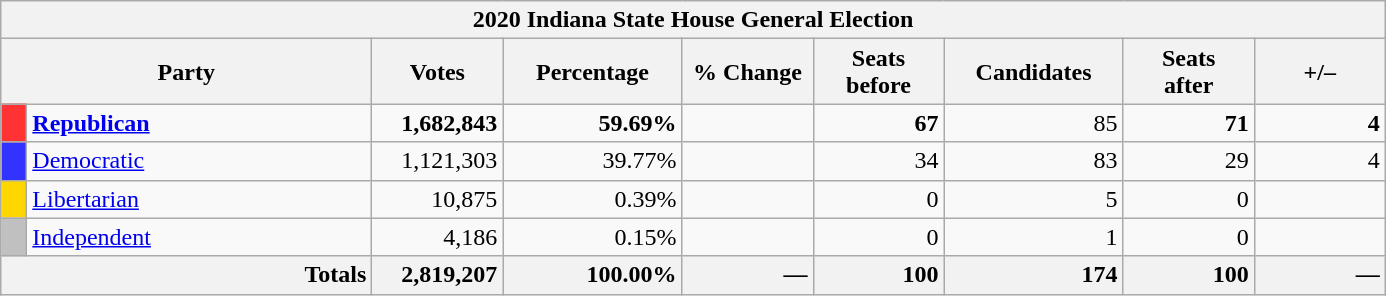<table class="wikitable">
<tr>
<th colspan="9">2020 Indiana State House General Election</th>
</tr>
<tr style="text-align:center">
<th colspan=2 style="width: 15em">Party</th>
<th style="width: 5em">Votes</th>
<th style="width: 7em">Percentage</th>
<th style="width: 5em">% Change</th>
<th style="width: 5em">Seats<br>before</th>
<th style="width: 7em">Candidates</th>
<th style="width: 5em">Seats<br>after</th>
<th style="width: 5em">+/–</th>
</tr>
<tr>
<th style="background-color:#FF3333; width: 3px"></th>
<td style="width: 130px" ><strong><a href='#'>Republican</a></strong></td>
<td align="right" ><strong>1,682,843</strong></td>
<td align="right" ><strong>59.69%</strong></td>
<td style="text-align:right"></td>
<td align="right" ><strong>67</strong></td>
<td align="right" >85</td>
<td align="right" ><strong>71</strong></td>
<td align="right" ><strong>4</strong></td>
</tr>
<tr>
<th style="background-color:#3333FF; width: 3px"></th>
<td style="width: 130px"><a href='#'>Democratic</a></td>
<td align="right">1,121,303</td>
<td align="right">39.77%</td>
<td align="right"></td>
<td align="right">34</td>
<td align="right">83</td>
<td align="right">29</td>
<td align="right">4</td>
</tr>
<tr>
<th style="background-color:gold; width: 3px"></th>
<td style="width: 130px"><a href='#'>Libertarian</a></td>
<td style="text-align:right">10,875</td>
<td style="text-align:right">0.39%</td>
<td style="text-align:right"></td>
<td style="text-align:right">0</td>
<td style="text-align:right">5</td>
<td style="text-align:right">0</td>
<td style="text-align:right"></td>
</tr>
<tr>
<th style="background-color:silver; width: 3px"></th>
<td style="width: 130px"><a href='#'>Independent</a></td>
<td style="text-align:right">4,186</td>
<td style="text-align:right">0.15%</td>
<td style="text-align:right"></td>
<td style="text-align:right">0</td>
<td style="text-align:right">1</td>
<td style="text-align:right">0</td>
<td style="text-align:right"></td>
</tr>
<tr>
<th colspan="2" style="text-align:right">Totals</th>
<th style="text-align:right">2,819,207</th>
<th style="text-align:right">100.00%</th>
<th style="text-align:right">—</th>
<th style="text-align:right">100</th>
<th style="text-align:right">174</th>
<th style="text-align:right">100</th>
<th style="text-align:right">—</th>
</tr>
</table>
